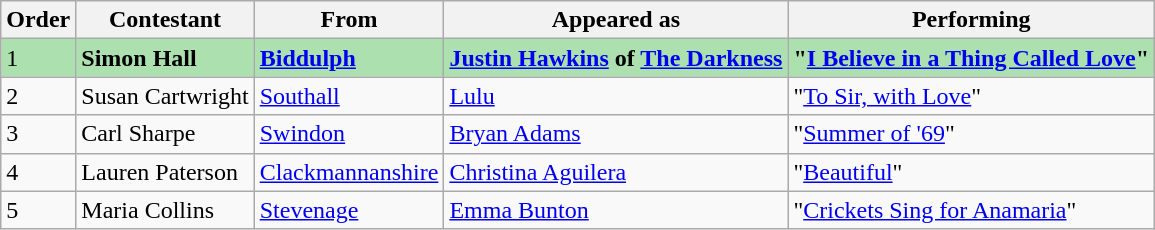<table class="wikitable">
<tr>
<th>Order</th>
<th>Contestant</th>
<th>From</th>
<th>Appeared as</th>
<th>Performing</th>
</tr>
<tr style="background:#ACE1AF;">
<td>1</td>
<td><strong>Simon Hall</strong></td>
<td><strong><a href='#'>Biddulph</a></strong></td>
<td><strong><a href='#'>Justin Hawkins</a> of <a href='#'>The Darkness</a></strong></td>
<td><strong>"<a href='#'>I Believe in a Thing Called Love</a>"</strong></td>
</tr>
<tr>
<td>2</td>
<td>Susan Cartwright</td>
<td><a href='#'>Southall</a></td>
<td><a href='#'>Lulu</a></td>
<td>"<a href='#'>To Sir, with Love</a>"</td>
</tr>
<tr>
<td>3</td>
<td>Carl Sharpe</td>
<td><a href='#'>Swindon</a></td>
<td><a href='#'>Bryan Adams</a></td>
<td>"<a href='#'>Summer of '69</a>"</td>
</tr>
<tr>
<td>4</td>
<td>Lauren Paterson</td>
<td><a href='#'>Clackmannanshire</a></td>
<td><a href='#'>Christina Aguilera</a></td>
<td>"<a href='#'>Beautiful</a>"</td>
</tr>
<tr>
<td>5</td>
<td>Maria Collins</td>
<td><a href='#'>Stevenage</a></td>
<td><a href='#'>Emma Bunton</a></td>
<td>"<a href='#'>Crickets Sing for Anamaria</a>"</td>
</tr>
</table>
